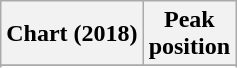<table class="wikitable sortable plainrowheaders" style="text-align:center">
<tr>
<th scope="col">Chart (2018)</th>
<th scope="col">Peak<br> position</th>
</tr>
<tr>
</tr>
<tr>
</tr>
<tr>
</tr>
<tr>
</tr>
</table>
